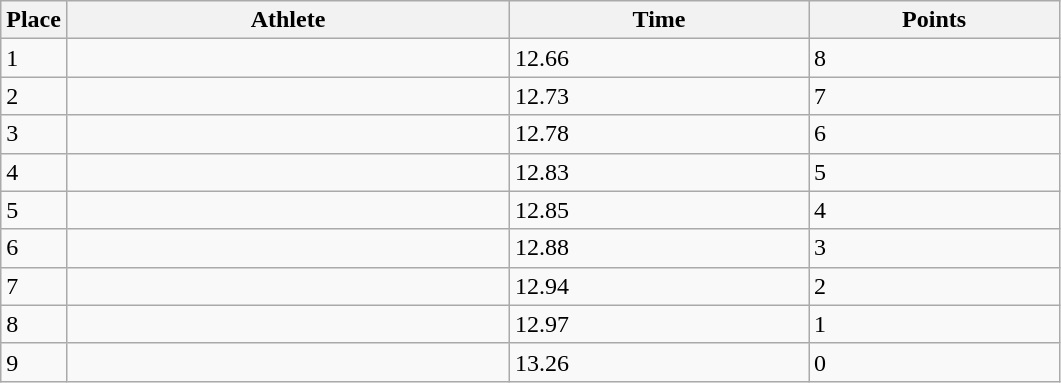<table class=wikitable>
<tr>
<th>Place</th>
<th style="width:18em">Athlete</th>
<th style="width:12em">Time</th>
<th style="width:10em">Points</th>
</tr>
<tr>
<td>1</td>
<td></td>
<td>12.66</td>
<td>8</td>
</tr>
<tr>
<td>2</td>
<td></td>
<td>12.73</td>
<td>7</td>
</tr>
<tr>
<td>3</td>
<td></td>
<td>12.78</td>
<td>6</td>
</tr>
<tr>
<td>4</td>
<td></td>
<td>12.83</td>
<td>5</td>
</tr>
<tr>
<td>5</td>
<td></td>
<td>12.85</td>
<td>4</td>
</tr>
<tr>
<td>6</td>
<td></td>
<td>12.88</td>
<td>3</td>
</tr>
<tr>
<td>7</td>
<td></td>
<td>12.94</td>
<td>2</td>
</tr>
<tr>
<td>8</td>
<td></td>
<td>12.97</td>
<td>1</td>
</tr>
<tr>
<td>9</td>
<td></td>
<td>13.26</td>
<td>0</td>
</tr>
</table>
